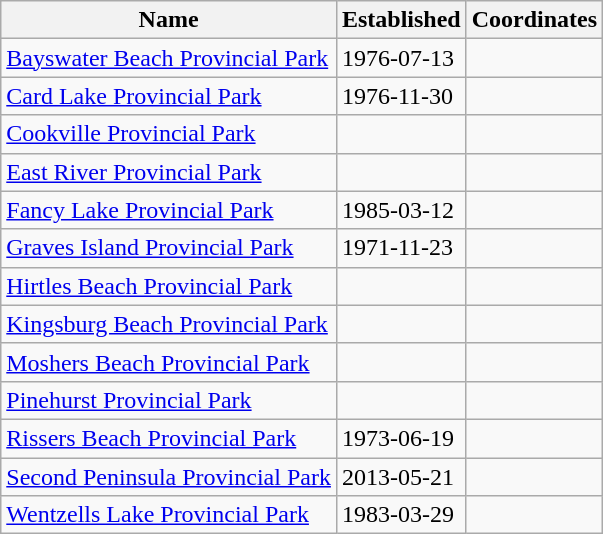<table class='wikitable sortable'>
<tr>
<th>Name</th>
<th>Established</th>
<th>Coordinates</th>
</tr>
<tr>
<td><a href='#'>Bayswater Beach Provincial Park</a></td>
<td>1976-07-13</td>
<td></td>
</tr>
<tr>
<td><a href='#'>Card Lake Provincial Park</a></td>
<td>1976-11-30</td>
<td></td>
</tr>
<tr>
<td><a href='#'>Cookville Provincial Park</a></td>
<td></td>
<td></td>
</tr>
<tr>
<td><a href='#'>East River Provincial Park</a></td>
<td></td>
<td></td>
</tr>
<tr>
<td><a href='#'>Fancy Lake Provincial Park</a></td>
<td>1985-03-12</td>
<td></td>
</tr>
<tr>
<td><a href='#'>Graves Island Provincial Park</a></td>
<td>1971-11-23</td>
<td></td>
</tr>
<tr>
<td><a href='#'>Hirtles Beach Provincial Park</a></td>
<td></td>
<td></td>
</tr>
<tr>
<td><a href='#'>Kingsburg Beach Provincial Park</a></td>
<td></td>
<td></td>
</tr>
<tr>
<td><a href='#'>Moshers Beach Provincial Park</a></td>
<td></td>
<td></td>
</tr>
<tr>
<td><a href='#'>Pinehurst Provincial Park</a></td>
<td></td>
<td></td>
</tr>
<tr>
<td><a href='#'>Rissers Beach Provincial Park</a></td>
<td>1973-06-19</td>
<td></td>
</tr>
<tr>
<td><a href='#'>Second Peninsula Provincial Park</a></td>
<td>2013-05-21</td>
<td></td>
</tr>
<tr>
<td><a href='#'>Wentzells Lake Provincial Park</a></td>
<td>1983-03-29</td>
<td></td>
</tr>
</table>
